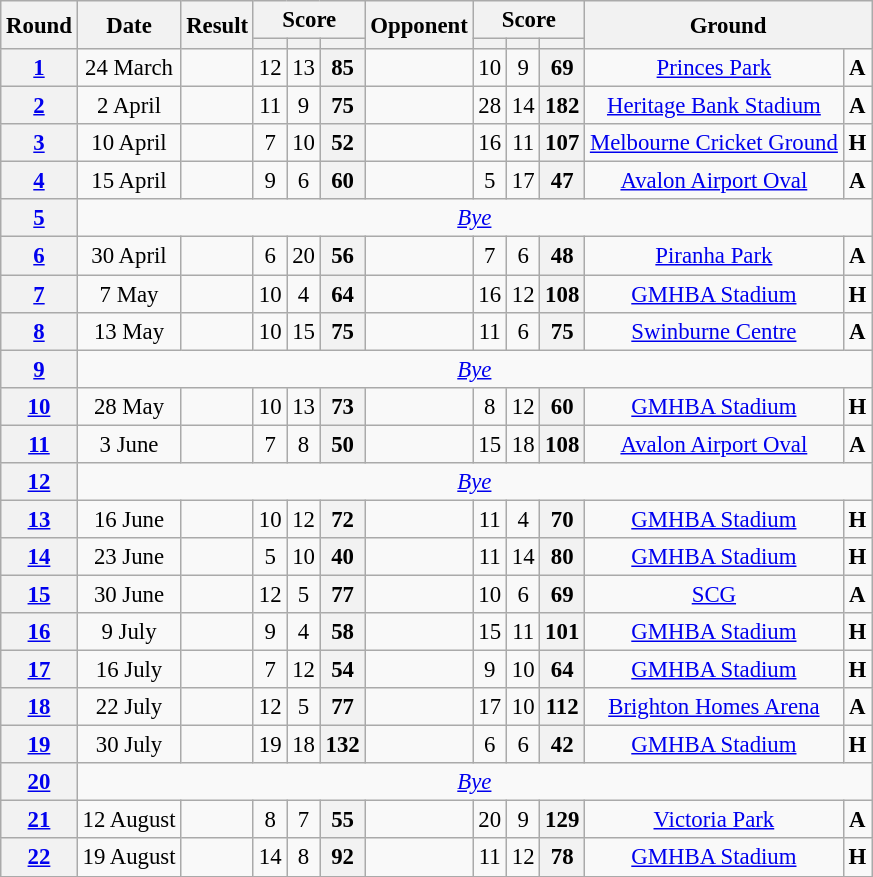<table class="wikitable plainrowheaders" style="font-size:95%; text-align:center;">
<tr>
<th scope="col" rowspan="2">Round</th>
<th scope="col" rowspan="2">Date</th>
<th scope="col" rowspan="2">Result</th>
<th scope="col" colspan="3">Score</th>
<th scope="col" rowspan="2">Opponent</th>
<th scope="col" colspan="3">Score</th>
<th scope="col" rowspan="2" colspan="2">Ground</th>
</tr>
<tr>
<th scope="col"></th>
<th scope="col"></th>
<th scope="col"></th>
<th scope="col"></th>
<th scope="col"></th>
<th scope="col"></th>
</tr>
<tr>
<th scope="row" style="text-align:center;"><a href='#'>1</a></th>
<td>24 March</td>
<td></td>
<td>12</td>
<td>13</td>
<th>85</th>
<td></td>
<td>10</td>
<td>9</td>
<th>69</th>
<td><a href='#'>Princes Park</a></td>
<td><strong>A</strong></td>
</tr>
<tr>
<th scope="row" style="text-align:center;"><a href='#'>2</a></th>
<td>2 April</td>
<td></td>
<td>11</td>
<td>9</td>
<th>75</th>
<td></td>
<td>28</td>
<td>14</td>
<th>182</th>
<td><a href='#'>Heritage Bank Stadium</a></td>
<td><strong>A</strong></td>
</tr>
<tr>
<th scope="row" style="text-align:center;"><a href='#'>3</a></th>
<td>10 April</td>
<td></td>
<td>7</td>
<td>10</td>
<th>52</th>
<td></td>
<td>16</td>
<td>11</td>
<th>107</th>
<td><a href='#'>Melbourne Cricket Ground</a></td>
<td><strong>H</strong></td>
</tr>
<tr>
<th scope="row" style="text-align:center;"><a href='#'>4</a></th>
<td>15 April</td>
<td></td>
<td>9</td>
<td>6</td>
<th>60</th>
<td></td>
<td>5</td>
<td>17</td>
<th>47</th>
<td><a href='#'>Avalon Airport Oval</a></td>
<td><strong>A</strong></td>
</tr>
<tr>
<th scope="row" style="text-align:center;"><a href='#'>5</a></th>
<td colspan=11><em><a href='#'>Bye</a></em></td>
</tr>
<tr>
<th scope="row" style="text-align:center;"><a href='#'>6</a></th>
<td>30 April</td>
<td></td>
<td>6</td>
<td>20</td>
<th>56</th>
<td></td>
<td>7</td>
<td>6</td>
<th>48</th>
<td><a href='#'>Piranha Park</a></td>
<td><strong>A</strong></td>
</tr>
<tr>
<th scope="row" style="text-align:center;"><a href='#'>7</a></th>
<td>7 May</td>
<td></td>
<td>10</td>
<td>4</td>
<th>64</th>
<td></td>
<td>16</td>
<td>12</td>
<th>108</th>
<td><a href='#'>GMHBA Stadium</a></td>
<td><strong>H</strong></td>
</tr>
<tr>
<th scope="row" style="text-align:center;"><a href='#'>8</a></th>
<td>13 May</td>
<td></td>
<td>10</td>
<td>15</td>
<th>75</th>
<td></td>
<td>11</td>
<td>6</td>
<th>75</th>
<td><a href='#'>Swinburne Centre</a></td>
<td><strong>A</strong></td>
</tr>
<tr>
<th scope="row" style="text-align:center;"><a href='#'>9</a></th>
<td colspan=11><em><a href='#'>Bye</a></em></td>
</tr>
<tr>
<th scope="row" style="text-align:center;"><a href='#'>10</a></th>
<td>28 May</td>
<td></td>
<td>10</td>
<td>13</td>
<th>73</th>
<td></td>
<td>8</td>
<td>12</td>
<th>60</th>
<td><a href='#'>GMHBA Stadium</a></td>
<td><strong>H</strong></td>
</tr>
<tr>
<th scope="row" style="text-align:center;"><a href='#'>11</a></th>
<td>3 June</td>
<td></td>
<td>7</td>
<td>8</td>
<th>50</th>
<td></td>
<td>15</td>
<td>18</td>
<th>108</th>
<td><a href='#'>Avalon Airport Oval</a></td>
<td><strong>A</strong></td>
</tr>
<tr>
<th scope="row" style="text-align:center;"><a href='#'>12</a></th>
<td colspan=11><em><a href='#'>Bye</a></em></td>
</tr>
<tr>
<th scope="row" style="text-align:center;"><a href='#'>13</a></th>
<td>16 June</td>
<td></td>
<td>10</td>
<td>12</td>
<th>72</th>
<td></td>
<td>11</td>
<td>4</td>
<th>70</th>
<td><a href='#'>GMHBA Stadium</a></td>
<td><strong>H</strong></td>
</tr>
<tr>
<th scope="row" style="text-align:center;"><a href='#'>14</a></th>
<td>23 June</td>
<td></td>
<td>5</td>
<td>10</td>
<th>40</th>
<td></td>
<td>11</td>
<td>14</td>
<th>80</th>
<td><a href='#'>GMHBA Stadium</a></td>
<td><strong>H</strong></td>
</tr>
<tr>
<th scope="row" style="text-align:center;"><a href='#'>15</a></th>
<td>30 June</td>
<td></td>
<td>12</td>
<td>5</td>
<th>77</th>
<td></td>
<td>10</td>
<td>6</td>
<th>69</th>
<td><a href='#'>SCG</a></td>
<td><strong>A</strong></td>
</tr>
<tr>
<th scope="row" style="text-align:center;"><a href='#'>16</a></th>
<td>9 July</td>
<td></td>
<td>9</td>
<td>4</td>
<th>58</th>
<td></td>
<td>15</td>
<td>11</td>
<th>101</th>
<td><a href='#'>GMHBA Stadium</a></td>
<td><strong>H</strong></td>
</tr>
<tr>
<th scope="row" style="text-align:center;"><a href='#'>17</a></th>
<td>16 July</td>
<td></td>
<td>7</td>
<td>12</td>
<th>54</th>
<td></td>
<td>9</td>
<td>10</td>
<th>64</th>
<td><a href='#'>GMHBA Stadium</a></td>
<td><strong>H</strong></td>
</tr>
<tr>
<th scope="row" style="text-align:center;"><a href='#'>18</a></th>
<td>22 July</td>
<td></td>
<td>12</td>
<td>5</td>
<th>77</th>
<td></td>
<td>17</td>
<td>10</td>
<th>112</th>
<td><a href='#'>Brighton Homes Arena</a></td>
<td><strong>A</strong></td>
</tr>
<tr>
<th scope="row" style="text-align:center;"><a href='#'>19</a></th>
<td>30 July</td>
<td></td>
<td>19</td>
<td>18</td>
<th>132</th>
<td></td>
<td>6</td>
<td>6</td>
<th>42</th>
<td><a href='#'>GMHBA Stadium</a></td>
<td><strong>H</strong></td>
</tr>
<tr>
<th scope="row" style="text-align:center;"><a href='#'>20</a></th>
<td colspan=11><em><a href='#'>Bye</a></em></td>
</tr>
<tr>
<th scope="row" style="text-align:center;"><a href='#'>21</a></th>
<td>12 August</td>
<td></td>
<td>8</td>
<td>7</td>
<th>55</th>
<td></td>
<td>20</td>
<td>9</td>
<th>129</th>
<td><a href='#'>Victoria Park</a></td>
<td><strong>A</strong></td>
</tr>
<tr>
<th scope="row" style="text-align:center;"><a href='#'>22</a></th>
<td>19 August</td>
<td></td>
<td>14</td>
<td>8</td>
<th>92</th>
<td></td>
<td>11</td>
<td>12</td>
<th>78</th>
<td><a href='#'>GMHBA Stadium</a></td>
<td><strong>H</strong></td>
</tr>
<tr>
</tr>
</table>
